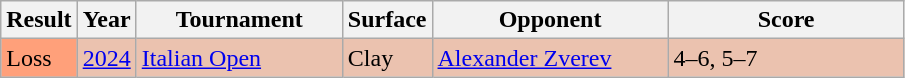<table class="wikitable">
<tr>
<th>Result</th>
<th>Year</th>
<th width=130>Tournament</th>
<th>Surface</th>
<th width=150>Opponent</th>
<th class=unsortable width=150>Score</th>
</tr>
<tr bgcolor=ebc2af>
<td bgcolor=ffa07a>Loss</td>
<td><a href='#'>2024</a></td>
<td><a href='#'>Italian Open</a></td>
<td>Clay</td>
<td> <a href='#'>Alexander Zverev</a></td>
<td>4–6, 5–7</td>
</tr>
</table>
